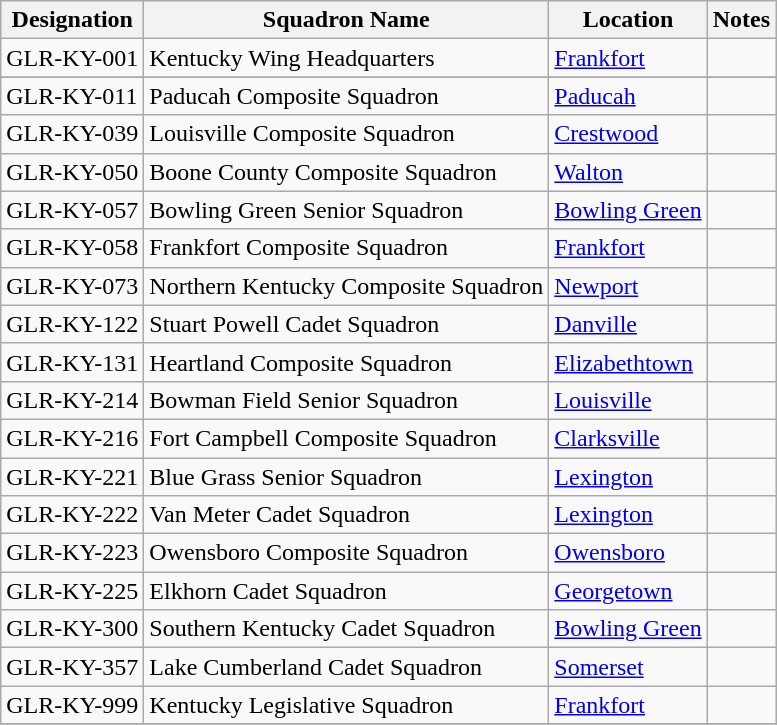<table class="wikitable">
<tr>
<th>Designation </th>
<th>Squadron Name</th>
<th>Location</th>
<th>Notes</th>
</tr>
<tr>
<td>GLR-KY-001</td>
<td>Kentucky Wing Headquarters</td>
<td><a href='#'>Frankfort</a></td>
<td></td>
</tr>
<tr>
</tr>
<tr>
<td>GLR-KY-011</td>
<td>Paducah Composite Squadron</td>
<td><a href='#'>Paducah</a></td>
<td></td>
</tr>
<tr>
<td>GLR-KY-039</td>
<td>Louisville Composite Squadron</td>
<td><a href='#'>Crestwood</a></td>
<td></td>
</tr>
<tr>
<td>GLR-KY-050</td>
<td>Boone County Composite Squadron</td>
<td><a href='#'>Walton</a></td>
<td></td>
</tr>
<tr>
<td>GLR-KY-057</td>
<td>Bowling Green Senior Squadron</td>
<td><a href='#'>Bowling Green</a></td>
<td></td>
</tr>
<tr>
<td>GLR-KY-058</td>
<td>Frankfort Composite Squadron</td>
<td><a href='#'>Frankfort</a></td>
<td></td>
</tr>
<tr>
<td>GLR-KY-073</td>
<td>Northern Kentucky Composite Squadron</td>
<td><a href='#'>Newport</a></td>
<td></td>
</tr>
<tr>
<td>GLR-KY-122</td>
<td>Stuart Powell Cadet Squadron</td>
<td><a href='#'>Danville</a></td>
<td></td>
</tr>
<tr>
<td>GLR-KY-131</td>
<td>Heartland Composite Squadron</td>
<td><a href='#'>Elizabethtown</a></td>
<td></td>
</tr>
<tr>
<td>GLR-KY-214</td>
<td>Bowman Field Senior Squadron</td>
<td><a href='#'>Louisville</a></td>
<td></td>
</tr>
<tr>
<td>GLR-KY-216</td>
<td>Fort Campbell Composite Squadron</td>
<td><a href='#'>Clarksville</a></td>
<td></td>
</tr>
<tr>
<td>GLR-KY-221</td>
<td>Blue Grass Senior Squadron</td>
<td><a href='#'>Lexington</a></td>
<td></td>
</tr>
<tr>
<td>GLR-KY-222</td>
<td>Van Meter Cadet Squadron</td>
<td><a href='#'>Lexington</a></td>
<td></td>
</tr>
<tr>
<td>GLR-KY-223</td>
<td>Owensboro Composite Squadron</td>
<td><a href='#'>Owensboro</a></td>
<td></td>
</tr>
<tr>
<td>GLR-KY-225</td>
<td>Elkhorn Cadet Squadron</td>
<td><a href='#'>Georgetown</a></td>
<td></td>
</tr>
<tr>
<td>GLR-KY-300</td>
<td>Southern Kentucky Cadet Squadron</td>
<td><a href='#'>Bowling Green</a></td>
<td></td>
</tr>
<tr>
<td>GLR-KY-357</td>
<td>Lake Cumberland Cadet Squadron</td>
<td><a href='#'>Somerset</a></td>
<td></td>
</tr>
<tr>
<td>GLR-KY-999</td>
<td>Kentucky Legislative Squadron</td>
<td><a href='#'>Frankfort</a></td>
<td></td>
</tr>
<tr>
</tr>
</table>
